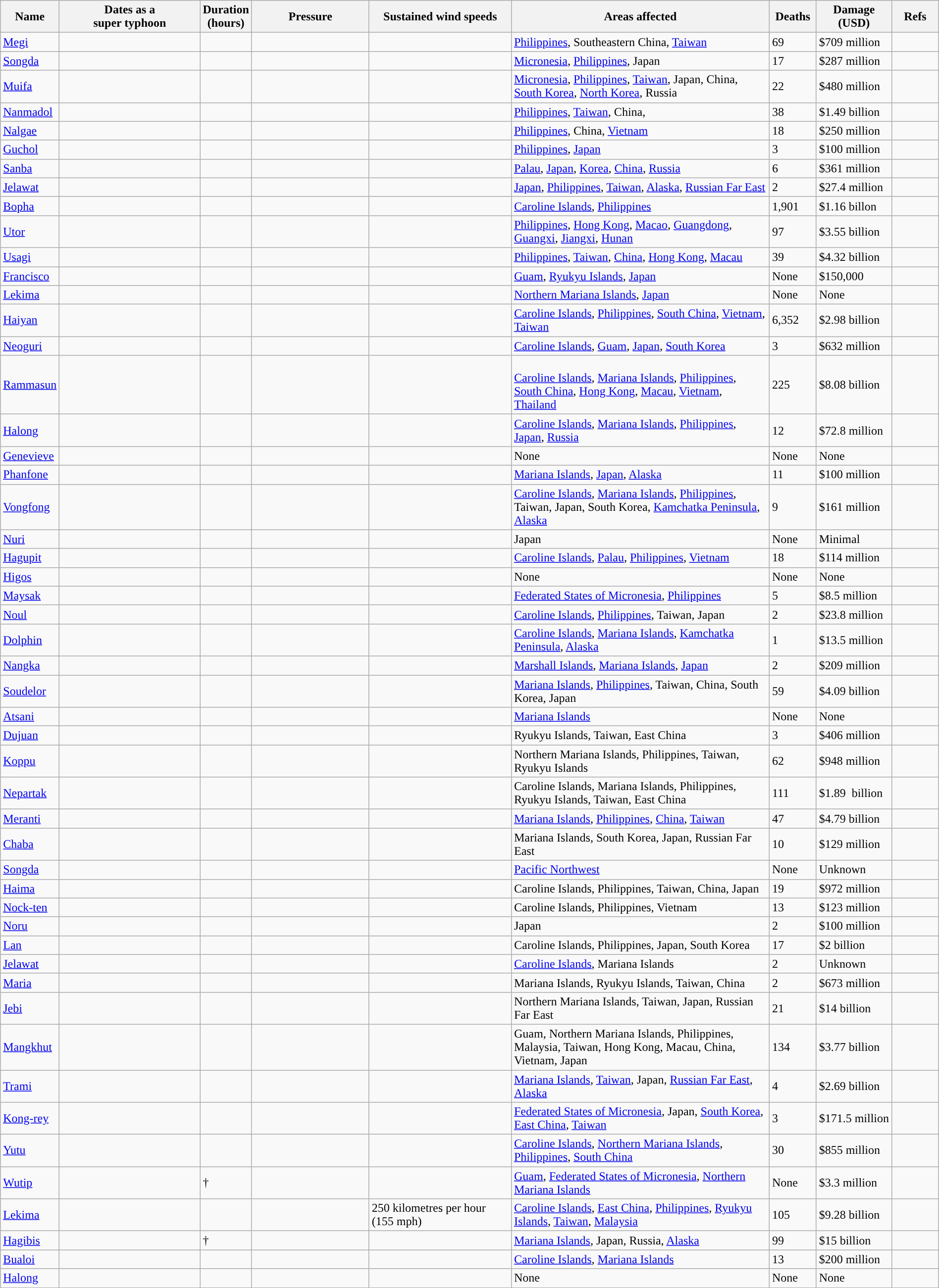<table class="wikitable sortable" width="100%">
<tr>
<th scope="col" width="5%">Name</th>
<th scope="col" width="15%" data-sort-type="isoDate">Dates as a<br>super typhoon</th>
<th scope="col" width="5%">Duration<br>(hours)</th>
<th scope="col" width="12.5%">Pressure</th>
<th scope="col">Sustained wind speeds</th>
<th scope="col" width="27.5%" class="unsortable">Areas affected</th>
<th scope="col" width="5%">Deaths</th>
<th scope="col" width="5%">Damage<br>(USD)</th>
<th scope="col" width="5%" class="unsortable">Refs</th>
</tr>
<tr>
<td><a href='#'>Megi</a></td>
<td></td>
<td></td>
<td></td>
<td></td>
<td><a href='#'>Philippines</a>, Southeastern China, <a href='#'>Taiwan</a></td>
<td>69</td>
<td>$709 million</td>
<td></td>
</tr>
<tr>
<td><a href='#'>Songda</a></td>
<td></td>
<td></td>
<td></td>
<td></td>
<td><a href='#'>Micronesia</a>, <a href='#'>Philippines</a>, Japan</td>
<td>17</td>
<td>$287 million</td>
<td></td>
</tr>
<tr>
<td><a href='#'>Muifa</a></td>
<td></td>
<td></td>
<td></td>
<td></td>
<td><a href='#'>Micronesia</a>, <a href='#'>Philippines</a>, <a href='#'>Taiwan</a>, Japan, China, <a href='#'>South Korea</a>, <a href='#'>North Korea</a>, Russia</td>
<td>22</td>
<td>$480 million</td>
<td></td>
</tr>
<tr>
<td><a href='#'>Nanmadol</a></td>
<td></td>
<td></td>
<td></td>
<td></td>
<td><a href='#'>Philippines</a>, <a href='#'>Taiwan</a>, China,</td>
<td>38</td>
<td>$1.49 billion</td>
<td></td>
</tr>
<tr>
<td><a href='#'>Nalgae</a></td>
<td></td>
<td></td>
<td></td>
<td></td>
<td><a href='#'>Philippines</a>, China, <a href='#'>Vietnam</a></td>
<td>18</td>
<td>$250 million</td>
<td></td>
</tr>
<tr>
<td><a href='#'>Guchol</a></td>
<td></td>
<td></td>
<td></td>
<td></td>
<td><a href='#'>Philippines</a>, <a href='#'>Japan</a></td>
<td>3</td>
<td>$100 million</td>
<td></td>
</tr>
<tr>
<td><a href='#'>Sanba</a></td>
<td></td>
<td></td>
<td></td>
<td></td>
<td><a href='#'>Palau</a>, <a href='#'>Japan</a>, <a href='#'>Korea</a>, <a href='#'>China</a>, <a href='#'>Russia</a></td>
<td>6</td>
<td>$361 million</td>
<td></td>
</tr>
<tr>
<td><a href='#'>Jelawat</a></td>
<td></td>
<td></td>
<td></td>
<td></td>
<td><a href='#'>Japan</a>, <a href='#'>Philippines</a>, <a href='#'>Taiwan</a>, <a href='#'>Alaska</a>, <a href='#'>Russian Far East</a></td>
<td>2</td>
<td>$27.4 million</td>
<td></td>
</tr>
<tr>
<td><a href='#'>Bopha</a></td>
<td></td>
<td></td>
<td></td>
<td></td>
<td><a href='#'>Caroline Islands</a>, <a href='#'>Philippines</a></td>
<td>1,901</td>
<td>$1.16 billon</td>
<td></td>
</tr>
<tr>
<td><a href='#'>Utor</a></td>
<td></td>
<td></td>
<td></td>
<td></td>
<td><a href='#'>Philippines</a>, <a href='#'>Hong Kong</a>, <a href='#'>Macao</a>, <a href='#'>Guangdong</a>, <a href='#'>Guangxi</a>, <a href='#'>Jiangxi</a>, <a href='#'>Hunan</a></td>
<td>97</td>
<td>$3.55 billion</td>
<td></td>
</tr>
<tr>
<td><a href='#'>Usagi</a></td>
<td></td>
<td></td>
<td></td>
<td></td>
<td><a href='#'>Philippines</a>, <a href='#'>Taiwan</a>, <a href='#'>China</a>, <a href='#'>Hong Kong</a>, <a href='#'>Macau</a></td>
<td>39</td>
<td>$4.32 billion</td>
<td></td>
</tr>
<tr>
<td><a href='#'>Francisco</a></td>
<td></td>
<td></td>
<td></td>
<td></td>
<td><a href='#'>Guam</a>, <a href='#'>Ryukyu Islands</a>, <a href='#'>Japan</a></td>
<td>None</td>
<td>$150,000</td>
<td></td>
</tr>
<tr>
<td><a href='#'>Lekima</a></td>
<td></td>
<td></td>
<td></td>
<td></td>
<td><a href='#'>Northern Mariana Islands</a>, <a href='#'>Japan</a></td>
<td>None</td>
<td>None</td>
<td></td>
</tr>
<tr>
<td><a href='#'>Haiyan</a></td>
<td></td>
<td></td>
<td></td>
<td></td>
<td><a href='#'>Caroline Islands</a>, <a href='#'>Philippines</a>, <a href='#'>South China</a>, <a href='#'>Vietnam</a>, <a href='#'>Taiwan</a></td>
<td>6,352</td>
<td>$2.98 billion</td>
<td></td>
</tr>
<tr>
<td><a href='#'>Neoguri</a></td>
<td></td>
<td></td>
<td></td>
<td></td>
<td><a href='#'>Caroline Islands</a>, <a href='#'>Guam</a>, <a href='#'>Japan</a>, <a href='#'>South Korea</a></td>
<td>3</td>
<td>$632 million</td>
<td></td>
</tr>
<tr>
<td><a href='#'>Rammasun</a></td>
<td></td>
<td></td>
<td></td>
<td></td>
<td><br><a href='#'>Caroline Islands</a>, <a href='#'>Mariana Islands</a>, <a href='#'>Philippines</a>, <a href='#'>South China</a>, <a href='#'>Hong Kong</a>, <a href='#'>Macau</a>, <a href='#'>Vietnam</a>, <a href='#'>Thailand</a></td>
<td>225</td>
<td>$8.08 billion</td>
<td></td>
</tr>
<tr>
<td><a href='#'>Halong</a></td>
<td></td>
<td></td>
<td></td>
<td></td>
<td><a href='#'>Caroline Islands</a>, <a href='#'>Mariana Islands</a>, <a href='#'>Philippines</a>, <a href='#'>Japan</a>, <a href='#'>Russia</a></td>
<td>12</td>
<td>$72.8 million</td>
<td></td>
</tr>
<tr>
<td><a href='#'>Genevieve</a></td>
<td></td>
<td></td>
<td></td>
<td></td>
<td>None</td>
<td>None</td>
<td>None</td>
<td></td>
</tr>
<tr>
<td><a href='#'>Phanfone</a></td>
<td></td>
<td></td>
<td></td>
<td></td>
<td><a href='#'>Mariana Islands</a>, <a href='#'>Japan</a>, <a href='#'>Alaska</a></td>
<td>11</td>
<td>$100 million</td>
<td></td>
</tr>
<tr>
<td><a href='#'>Vongfong</a></td>
<td></td>
<td></td>
<td></td>
<td></td>
<td><a href='#'>Caroline Islands</a>, <a href='#'>Mariana Islands</a>, <a href='#'>Philippines</a>, Taiwan, Japan, South Korea, <a href='#'>Kamchatka Peninsula</a>, <a href='#'>Alaska</a></td>
<td>9</td>
<td>$161 million</td>
<td></td>
</tr>
<tr>
<td><a href='#'>Nuri</a></td>
<td></td>
<td></td>
<td></td>
<td></td>
<td>Japan</td>
<td>None</td>
<td>Minimal</td>
<td></td>
</tr>
<tr>
<td><a href='#'>Hagupit</a></td>
<td></td>
<td></td>
<td></td>
<td></td>
<td><a href='#'>Caroline Islands</a>, <a href='#'>Palau</a>, <a href='#'>Philippines</a>, <a href='#'>Vietnam</a></td>
<td>18</td>
<td>$114 million</td>
<td></td>
</tr>
<tr>
<td><a href='#'>Higos</a></td>
<td></td>
<td></td>
<td></td>
<td></td>
<td>None</td>
<td>None</td>
<td>None</td>
<td></td>
</tr>
<tr>
<td><a href='#'>Maysak</a></td>
<td></td>
<td></td>
<td></td>
<td></td>
<td><a href='#'>Federated States of Micronesia</a>, <a href='#'>Philippines</a></td>
<td>5</td>
<td>$8.5 million</td>
<td></td>
</tr>
<tr>
<td><a href='#'>Noul</a></td>
<td></td>
<td></td>
<td></td>
<td></td>
<td><a href='#'>Caroline Islands</a>, <a href='#'>Philippines</a>, Taiwan, Japan</td>
<td>2</td>
<td>$23.8 million</td>
<td></td>
</tr>
<tr>
<td><a href='#'>Dolphin</a></td>
<td></td>
<td></td>
<td></td>
<td></td>
<td><a href='#'>Caroline Islands</a>, <a href='#'>Mariana Islands</a>, <a href='#'>Kamchatka Peninsula</a>, <a href='#'>Alaska</a></td>
<td>1</td>
<td>$13.5 million</td>
<td></td>
</tr>
<tr>
<td><a href='#'>Nangka</a></td>
<td></td>
<td></td>
<td></td>
<td></td>
<td><a href='#'>Marshall Islands</a>, <a href='#'>Mariana Islands</a>, <a href='#'>Japan</a></td>
<td>2</td>
<td>$209 million</td>
<td></td>
</tr>
<tr>
<td><a href='#'>Soudelor</a></td>
<td></td>
<td></td>
<td></td>
<td></td>
<td><a href='#'>Mariana Islands</a>, <a href='#'>Philippines</a>, Taiwan, China, South Korea, Japan</td>
<td>59</td>
<td>$4.09 billion</td>
<td></td>
</tr>
<tr>
<td><a href='#'>Atsani</a></td>
<td></td>
<td></td>
<td></td>
<td></td>
<td><a href='#'>Mariana Islands</a></td>
<td>None</td>
<td>None</td>
<td></td>
</tr>
<tr>
<td><a href='#'>Dujuan</a></td>
<td></td>
<td></td>
<td></td>
<td></td>
<td>Ryukyu Islands, Taiwan, East China</td>
<td>3</td>
<td>$406 million</td>
<td></td>
</tr>
<tr>
<td><a href='#'>Koppu</a></td>
<td></td>
<td></td>
<td></td>
<td></td>
<td>Northern Mariana Islands, Philippines, Taiwan, Ryukyu Islands</td>
<td>62</td>
<td>$948 million</td>
<td></td>
</tr>
<tr>
<td><a href='#'>Nepartak</a></td>
<td></td>
<td></td>
<td></td>
<td></td>
<td>Caroline Islands, Mariana Islands, Philippines, Ryukyu Islands, Taiwan, East China</td>
<td>111</td>
<td>$1.89  billion</td>
<td></td>
</tr>
<tr>
<td><a href='#'>Meranti</a></td>
<td></td>
<td></td>
<td></td>
<td></td>
<td><a href='#'>Mariana Islands</a>, <a href='#'>Philippines</a>, <a href='#'>China</a>, <a href='#'>Taiwan</a></td>
<td>47</td>
<td>$4.79 billion</td>
<td></td>
</tr>
<tr>
<td><a href='#'>Chaba</a></td>
<td></td>
<td></td>
<td></td>
<td></td>
<td>Mariana Islands, South Korea, Japan, Russian Far East</td>
<td>10</td>
<td>$129 million</td>
<td></td>
</tr>
<tr>
<td><a href='#'>Songda</a></td>
<td></td>
<td></td>
<td></td>
<td></td>
<td><a href='#'>Pacific Northwest</a></td>
<td>None</td>
<td>Unknown</td>
<td></td>
</tr>
<tr>
<td><a href='#'>Haima</a></td>
<td></td>
<td></td>
<td></td>
<td></td>
<td>Caroline Islands, Philippines, Taiwan, China, Japan</td>
<td>19</td>
<td>$972 million</td>
<td></td>
</tr>
<tr>
<td><a href='#'>Nock-ten</a></td>
<td></td>
<td></td>
<td></td>
<td></td>
<td>Caroline Islands, Philippines, Vietnam</td>
<td>13</td>
<td>$123 million</td>
<td></td>
</tr>
<tr>
<td><a href='#'>Noru</a></td>
<td></td>
<td></td>
<td></td>
<td></td>
<td>Japan</td>
<td>2</td>
<td>$100 million</td>
<td></td>
</tr>
<tr>
<td><a href='#'>Lan</a></td>
<td></td>
<td></td>
<td></td>
<td></td>
<td>Caroline Islands, Philippines, Japan, South Korea</td>
<td>17</td>
<td>$2 billion</td>
<td></td>
</tr>
<tr>
<td><a href='#'>Jelawat</a></td>
<td></td>
<td></td>
<td></td>
<td></td>
<td><a href='#'>Caroline Islands</a>, Mariana Islands</td>
<td>2</td>
<td>Unknown</td>
<td></td>
</tr>
<tr>
<td><a href='#'>Maria</a></td>
<td></td>
<td></td>
<td></td>
<td></td>
<td>Mariana Islands, Ryukyu Islands, Taiwan, China</td>
<td>2</td>
<td>$673 million</td>
<td></td>
</tr>
<tr>
<td><a href='#'>Jebi</a></td>
<td></td>
<td></td>
<td></td>
<td></td>
<td>Northern Mariana Islands, Taiwan, Japan, Russian Far East</td>
<td>21</td>
<td>$14 billion</td>
<td></td>
</tr>
<tr>
<td><a href='#'>Mangkhut</a></td>
<td></td>
<td></td>
<td></td>
<td></td>
<td>Guam, Northern Mariana Islands, Philippines, Malaysia, Taiwan, Hong Kong, Macau, China, Vietnam, Japan</td>
<td>134</td>
<td>$3.77 billion</td>
<td></td>
</tr>
<tr>
<td><a href='#'>Trami</a></td>
<td></td>
<td></td>
<td></td>
<td></td>
<td><a href='#'>Mariana Islands</a>, <a href='#'>Taiwan</a>, Japan, <a href='#'>Russian Far East</a>, <a href='#'>Alaska</a></td>
<td>4</td>
<td>$2.69 billion</td>
<td></td>
</tr>
<tr>
<td><a href='#'>Kong-rey</a></td>
<td></td>
<td></td>
<td></td>
<td></td>
<td><a href='#'>Federated States of Micronesia</a>, Japan, <a href='#'>South Korea</a>, <a href='#'>East China</a>, <a href='#'>Taiwan</a></td>
<td>3</td>
<td>$171.5 million</td>
<td></td>
</tr>
<tr>
<td><a href='#'>Yutu</a></td>
<td></td>
<td></td>
<td></td>
<td></td>
<td><a href='#'>Caroline Islands</a>, <a href='#'>Northern Mariana Islands</a>, <a href='#'>Philippines</a>, <a href='#'>South China</a></td>
<td>30</td>
<td>$855 million</td>
<td></td>
</tr>
<tr>
<td><a href='#'>Wutip</a></td>
<td></td>
<td>†</td>
<td></td>
<td></td>
<td><a href='#'>Guam</a>, <a href='#'>Federated States of Micronesia</a>, <a href='#'>Northern Mariana Islands</a></td>
<td>None</td>
<td>$3.3 million</td>
<td></td>
</tr>
<tr>
<td><a href='#'>Lekima</a></td>
<td></td>
<td></td>
<td></td>
<td>250 kilometres per hour (155 mph)</td>
<td><a href='#'>Caroline Islands</a>, <a href='#'>East China</a>, <a href='#'>Philippines</a>, <a href='#'>Ryukyu Islands</a>, <a href='#'>Taiwan</a>, <a href='#'>Malaysia</a></td>
<td>105</td>
<td>$9.28 billion</td>
<td></td>
</tr>
<tr>
<td><a href='#'>Hagibis</a></td>
<td></td>
<td>†</td>
<td></td>
<td></td>
<td><a href='#'>Mariana Islands</a>, Japan, Russia, <a href='#'>Alaska</a></td>
<td>99</td>
<td>$15 billion</td>
<td></td>
</tr>
<tr>
<td><a href='#'>Bualoi</a></td>
<td></td>
<td></td>
<td></td>
<td></td>
<td><a href='#'>Caroline Islands</a>, <a href='#'>Mariana Islands</a></td>
<td>13</td>
<td>$200 million</td>
<td></td>
</tr>
<tr>
<td><a href='#'>Halong</a></td>
<td></td>
<td></td>
<td></td>
<td></td>
<td>None</td>
<td>None</td>
<td>None</td>
<td></td>
</tr>
<tr>
</tr>
</table>
